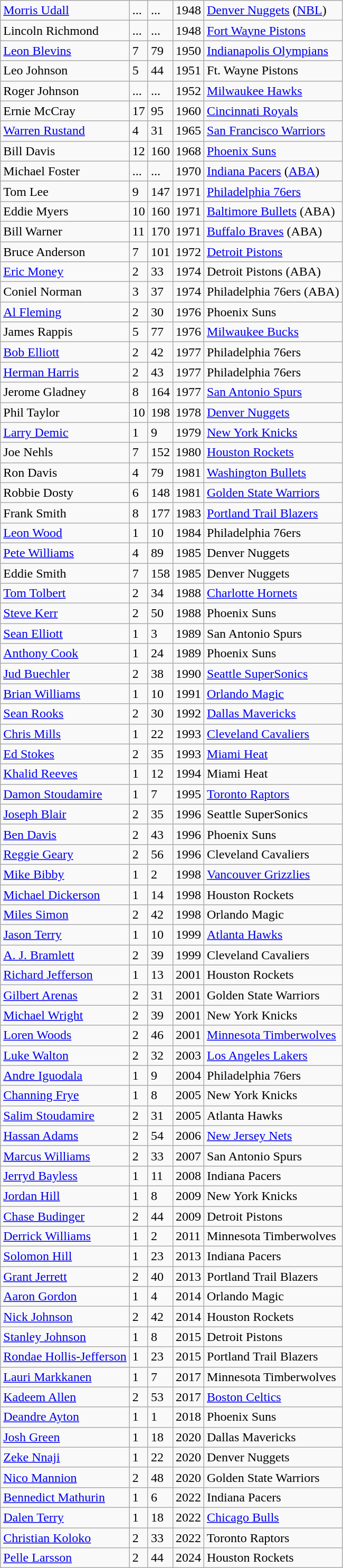<table class="sortable wikitable">
<tr>
<td><a href='#'>Morris Udall</a></td>
<td>...</td>
<td>...</td>
<td>1948</td>
<td><a href='#'>Denver Nuggets</a> (<a href='#'>NBL</a>)</td>
</tr>
<tr>
<td>Lincoln Richmond</td>
<td>...</td>
<td>...</td>
<td>1948</td>
<td><a href='#'>Fort Wayne Pistons</a></td>
</tr>
<tr>
<td><a href='#'>Leon Blevins</a></td>
<td>7</td>
<td>79</td>
<td>1950</td>
<td><a href='#'>Indianapolis Olympians</a></td>
</tr>
<tr>
<td>Leo Johnson</td>
<td>5</td>
<td>44</td>
<td>1951</td>
<td>Ft. Wayne Pistons</td>
</tr>
<tr>
<td>Roger Johnson</td>
<td>...</td>
<td>...</td>
<td>1952</td>
<td><a href='#'>Milwaukee Hawks</a></td>
</tr>
<tr>
<td>Ernie McCray</td>
<td>17</td>
<td>95</td>
<td>1960</td>
<td><a href='#'>Cincinnati Royals</a></td>
</tr>
<tr>
<td><a href='#'>Warren Rustand</a></td>
<td>4</td>
<td>31</td>
<td>1965</td>
<td><a href='#'>San Francisco Warriors</a></td>
</tr>
<tr>
<td>Bill Davis</td>
<td>12</td>
<td>160</td>
<td>1968</td>
<td><a href='#'>Phoenix Suns</a></td>
</tr>
<tr>
<td>Michael Foster</td>
<td>...</td>
<td>...</td>
<td>1970</td>
<td><a href='#'>Indiana Pacers</a> (<a href='#'>ABA</a>)</td>
</tr>
<tr>
<td>Tom Lee</td>
<td>9</td>
<td>147</td>
<td>1971</td>
<td><a href='#'>Philadelphia 76ers</a></td>
</tr>
<tr>
<td>Eddie Myers</td>
<td>10</td>
<td>160</td>
<td>1971</td>
<td><a href='#'>Baltimore Bullets</a> (ABA)</td>
</tr>
<tr>
<td>Bill Warner</td>
<td>11</td>
<td>170</td>
<td>1971</td>
<td><a href='#'>Buffalo Braves</a> (ABA)</td>
</tr>
<tr>
<td>Bruce Anderson</td>
<td>7</td>
<td>101</td>
<td>1972</td>
<td><a href='#'>Detroit Pistons</a></td>
</tr>
<tr>
<td><a href='#'>Eric Money</a></td>
<td>2</td>
<td>33</td>
<td>1974</td>
<td>Detroit Pistons (ABA)</td>
</tr>
<tr>
<td>Coniel Norman</td>
<td>3</td>
<td>37</td>
<td>1974</td>
<td>Philadelphia 76ers (ABA)</td>
</tr>
<tr>
<td><a href='#'>Al Fleming</a></td>
<td>2</td>
<td>30</td>
<td>1976</td>
<td>Phoenix Suns</td>
</tr>
<tr>
<td>James Rappis</td>
<td>5</td>
<td>77</td>
<td>1976</td>
<td><a href='#'>Milwaukee Bucks</a></td>
</tr>
<tr>
<td><a href='#'>Bob Elliott</a></td>
<td>2</td>
<td>42</td>
<td>1977</td>
<td>Philadelphia 76ers</td>
</tr>
<tr>
<td><a href='#'>Herman Harris</a></td>
<td>2</td>
<td>43</td>
<td>1977</td>
<td>Philadelphia 76ers</td>
</tr>
<tr>
<td>Jerome Gladney</td>
<td>8</td>
<td>164</td>
<td>1977</td>
<td><a href='#'>San Antonio Spurs</a></td>
</tr>
<tr>
<td>Phil Taylor</td>
<td>10</td>
<td>198</td>
<td>1978</td>
<td><a href='#'>Denver Nuggets</a></td>
</tr>
<tr>
<td><a href='#'>Larry Demic</a></td>
<td>1</td>
<td>9</td>
<td>1979</td>
<td><a href='#'>New York Knicks</a></td>
</tr>
<tr>
<td>Joe Nehls</td>
<td>7</td>
<td>152</td>
<td>1980</td>
<td><a href='#'>Houston Rockets</a></td>
</tr>
<tr>
<td>Ron Davis</td>
<td>4</td>
<td>79</td>
<td>1981</td>
<td><a href='#'>Washington Bullets</a></td>
</tr>
<tr>
<td>Robbie Dosty</td>
<td>6</td>
<td>148</td>
<td>1981</td>
<td><a href='#'>Golden State Warriors</a></td>
</tr>
<tr>
<td>Frank Smith</td>
<td>8</td>
<td>177</td>
<td>1983</td>
<td><a href='#'>Portland Trail Blazers</a></td>
</tr>
<tr>
<td><a href='#'>Leon Wood</a></td>
<td>1</td>
<td>10</td>
<td>1984</td>
<td>Philadelphia 76ers</td>
</tr>
<tr>
<td><a href='#'>Pete Williams</a></td>
<td>4</td>
<td>89</td>
<td>1985</td>
<td>Denver Nuggets</td>
</tr>
<tr>
<td>Eddie Smith</td>
<td>7</td>
<td>158</td>
<td>1985</td>
<td>Denver Nuggets</td>
</tr>
<tr>
<td><a href='#'>Tom Tolbert</a></td>
<td>2</td>
<td>34</td>
<td>1988</td>
<td><a href='#'>Charlotte Hornets</a></td>
</tr>
<tr>
<td><a href='#'>Steve Kerr</a></td>
<td>2</td>
<td>50</td>
<td>1988</td>
<td>Phoenix Suns</td>
</tr>
<tr>
<td><a href='#'>Sean Elliott</a></td>
<td>1</td>
<td>3</td>
<td>1989</td>
<td>San Antonio Spurs</td>
</tr>
<tr>
<td><a href='#'>Anthony Cook</a></td>
<td>1</td>
<td>24</td>
<td>1989</td>
<td>Phoenix Suns</td>
</tr>
<tr>
<td><a href='#'>Jud Buechler</a></td>
<td>2</td>
<td>38</td>
<td>1990</td>
<td><a href='#'>Seattle SuperSonics</a></td>
</tr>
<tr>
<td><a href='#'>Brian Williams</a></td>
<td>1</td>
<td>10</td>
<td>1991</td>
<td><a href='#'>Orlando Magic</a></td>
</tr>
<tr>
<td><a href='#'>Sean Rooks</a></td>
<td>2</td>
<td>30</td>
<td>1992</td>
<td><a href='#'>Dallas Mavericks</a></td>
</tr>
<tr>
<td><a href='#'>Chris Mills</a></td>
<td>1</td>
<td>22</td>
<td>1993</td>
<td><a href='#'>Cleveland Cavaliers</a></td>
</tr>
<tr>
<td><a href='#'>Ed Stokes</a></td>
<td>2</td>
<td>35</td>
<td>1993</td>
<td><a href='#'>Miami Heat</a></td>
</tr>
<tr>
<td><a href='#'>Khalid Reeves</a></td>
<td>1</td>
<td>12</td>
<td>1994</td>
<td>Miami Heat</td>
</tr>
<tr>
<td><a href='#'>Damon Stoudamire</a></td>
<td>1</td>
<td>7</td>
<td>1995</td>
<td><a href='#'>Toronto Raptors</a></td>
</tr>
<tr>
<td><a href='#'>Joseph Blair</a></td>
<td>2</td>
<td>35</td>
<td>1996</td>
<td>Seattle SuperSonics</td>
</tr>
<tr>
<td><a href='#'>Ben Davis</a></td>
<td>2</td>
<td>43</td>
<td>1996</td>
<td>Phoenix Suns</td>
</tr>
<tr>
<td><a href='#'>Reggie Geary</a></td>
<td>2</td>
<td>56</td>
<td>1996</td>
<td>Cleveland Cavaliers</td>
</tr>
<tr>
<td><a href='#'>Mike Bibby</a></td>
<td>1</td>
<td>2</td>
<td>1998</td>
<td><a href='#'>Vancouver Grizzlies</a></td>
</tr>
<tr>
<td><a href='#'>Michael Dickerson</a></td>
<td>1</td>
<td>14</td>
<td>1998</td>
<td>Houston Rockets</td>
</tr>
<tr>
<td><a href='#'>Miles Simon</a></td>
<td>2</td>
<td>42</td>
<td>1998</td>
<td>Orlando Magic</td>
</tr>
<tr>
<td><a href='#'>Jason Terry</a></td>
<td>1</td>
<td>10</td>
<td>1999</td>
<td><a href='#'>Atlanta Hawks</a></td>
</tr>
<tr>
<td><a href='#'>A. J. Bramlett</a></td>
<td>2</td>
<td>39</td>
<td>1999</td>
<td>Cleveland Cavaliers</td>
</tr>
<tr>
<td><a href='#'>Richard Jefferson</a></td>
<td>1</td>
<td>13</td>
<td>2001</td>
<td>Houston Rockets</td>
</tr>
<tr>
<td><a href='#'>Gilbert Arenas</a></td>
<td>2</td>
<td>31</td>
<td>2001</td>
<td>Golden State Warriors</td>
</tr>
<tr>
<td><a href='#'>Michael Wright</a></td>
<td>2</td>
<td>39</td>
<td>2001</td>
<td>New York Knicks</td>
</tr>
<tr>
<td><a href='#'>Loren Woods</a></td>
<td>2</td>
<td>46</td>
<td>2001</td>
<td><a href='#'>Minnesota Timberwolves</a></td>
</tr>
<tr>
<td><a href='#'>Luke Walton</a></td>
<td>2</td>
<td>32</td>
<td>2003</td>
<td><a href='#'>Los Angeles Lakers</a></td>
</tr>
<tr>
<td><a href='#'>Andre Iguodala</a></td>
<td>1</td>
<td>9</td>
<td>2004</td>
<td>Philadelphia 76ers</td>
</tr>
<tr>
<td><a href='#'>Channing Frye</a></td>
<td>1</td>
<td>8</td>
<td>2005</td>
<td>New York Knicks</td>
</tr>
<tr>
<td><a href='#'>Salim Stoudamire</a></td>
<td>2</td>
<td>31</td>
<td>2005</td>
<td>Atlanta Hawks</td>
</tr>
<tr>
<td><a href='#'>Hassan Adams</a></td>
<td>2</td>
<td>54</td>
<td>2006</td>
<td><a href='#'>New Jersey Nets</a></td>
</tr>
<tr>
<td><a href='#'>Marcus Williams</a></td>
<td>2</td>
<td>33</td>
<td>2007</td>
<td>San Antonio Spurs</td>
</tr>
<tr>
<td><a href='#'>Jerryd Bayless</a></td>
<td>1</td>
<td>11</td>
<td>2008</td>
<td>Indiana Pacers</td>
</tr>
<tr>
<td><a href='#'>Jordan Hill</a></td>
<td>1</td>
<td>8</td>
<td>2009</td>
<td>New York Knicks</td>
</tr>
<tr>
<td><a href='#'>Chase Budinger</a></td>
<td>2</td>
<td>44</td>
<td>2009</td>
<td>Detroit Pistons</td>
</tr>
<tr>
<td><a href='#'>Derrick Williams</a></td>
<td>1</td>
<td>2</td>
<td>2011</td>
<td>Minnesota Timberwolves</td>
</tr>
<tr>
<td><a href='#'>Solomon Hill</a></td>
<td>1</td>
<td>23</td>
<td>2013</td>
<td>Indiana Pacers</td>
</tr>
<tr>
<td><a href='#'>Grant Jerrett</a></td>
<td>2</td>
<td>40</td>
<td>2013</td>
<td>Portland Trail Blazers</td>
</tr>
<tr>
<td><a href='#'>Aaron Gordon</a></td>
<td>1</td>
<td>4</td>
<td>2014</td>
<td>Orlando Magic</td>
</tr>
<tr>
<td><a href='#'>Nick Johnson</a></td>
<td>2</td>
<td>42</td>
<td>2014</td>
<td>Houston Rockets</td>
</tr>
<tr>
<td><a href='#'>Stanley Johnson</a></td>
<td>1</td>
<td>8</td>
<td>2015</td>
<td>Detroit Pistons</td>
</tr>
<tr>
<td><a href='#'>Rondae Hollis-Jefferson</a></td>
<td>1</td>
<td>23</td>
<td>2015</td>
<td>Portland Trail Blazers</td>
</tr>
<tr>
<td><a href='#'>Lauri Markkanen</a></td>
<td>1</td>
<td>7</td>
<td>2017</td>
<td>Minnesota Timberwolves</td>
</tr>
<tr>
<td><a href='#'>Kadeem Allen</a></td>
<td>2</td>
<td>53</td>
<td>2017</td>
<td><a href='#'>Boston Celtics</a></td>
</tr>
<tr>
<td><a href='#'>Deandre Ayton</a></td>
<td>1</td>
<td>1</td>
<td>2018</td>
<td>Phoenix Suns</td>
</tr>
<tr>
<td><a href='#'>Josh Green</a></td>
<td>1</td>
<td>18</td>
<td>2020</td>
<td>Dallas Mavericks</td>
</tr>
<tr>
<td><a href='#'>Zeke Nnaji</a></td>
<td>1</td>
<td>22</td>
<td>2020</td>
<td>Denver Nuggets</td>
</tr>
<tr>
<td><a href='#'>Nico Mannion</a></td>
<td>2</td>
<td>48</td>
<td>2020</td>
<td>Golden State Warriors</td>
</tr>
<tr>
<td><a href='#'>Bennedict Mathurin</a></td>
<td>1</td>
<td>6</td>
<td>2022</td>
<td>Indiana Pacers</td>
</tr>
<tr>
<td><a href='#'>Dalen Terry</a></td>
<td>1</td>
<td>18</td>
<td>2022</td>
<td><a href='#'>Chicago Bulls</a></td>
</tr>
<tr>
<td><a href='#'>Christian Koloko</a></td>
<td>2</td>
<td>33</td>
<td>2022</td>
<td>Toronto Raptors</td>
</tr>
<tr>
<td><a href='#'>Pelle Larsson</a></td>
<td>2</td>
<td>44</td>
<td>2024</td>
<td>Houston Rockets</td>
</tr>
</table>
